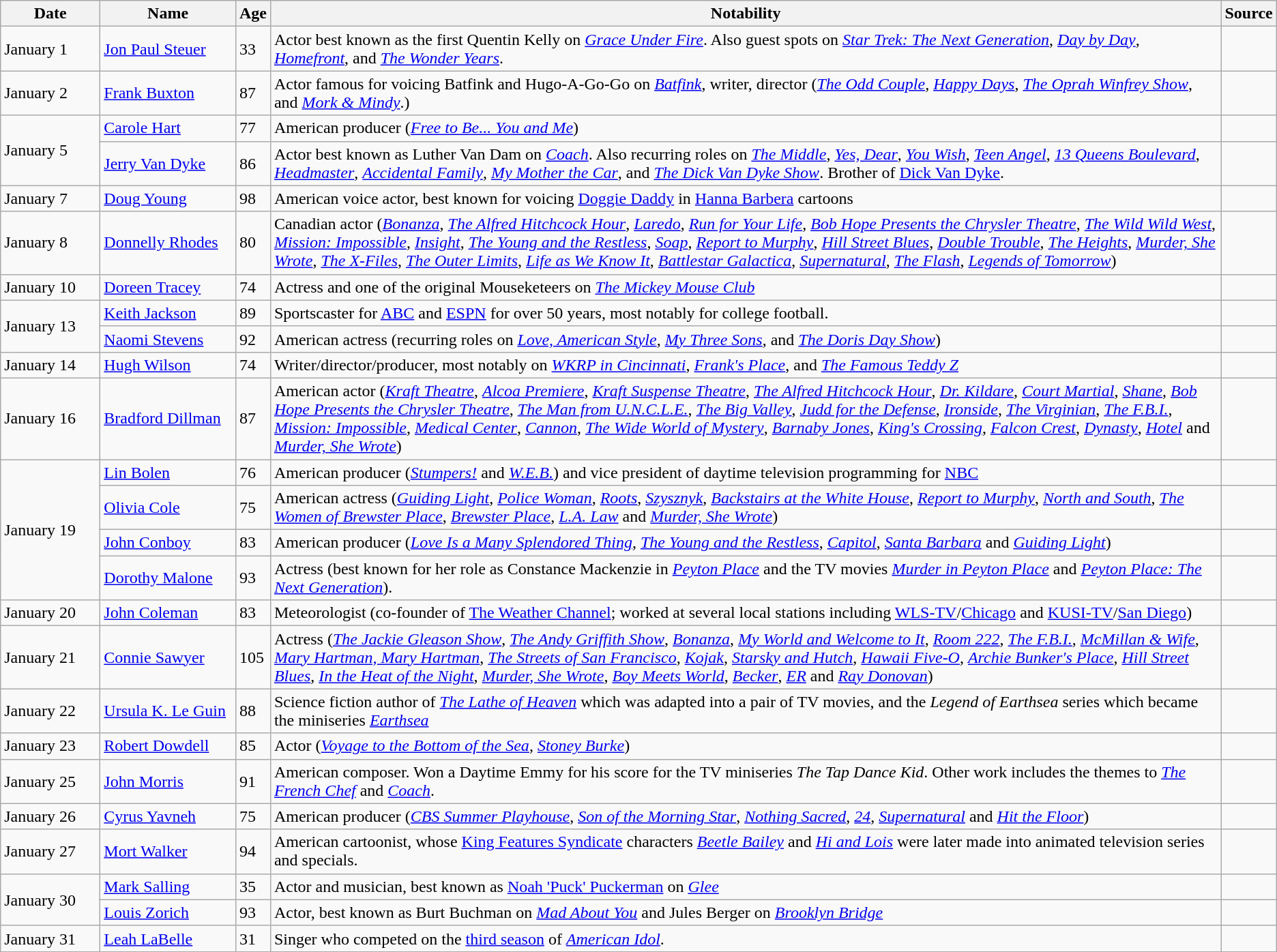<table class="wikitable sortable">
<tr ">
<th width=90>Date</th>
<th width=125>Name</th>
<th>Age</th>
<th class="unsortable">Notability</th>
<th class="unsortable">Source</th>
</tr>
<tr>
<td>January 1</td>
<td><a href='#'>Jon Paul Steuer</a></td>
<td>33</td>
<td>Actor best known as the first Quentin Kelly on <em><a href='#'>Grace Under Fire</a></em>. Also guest spots on <em><a href='#'>Star Trek: The Next Generation</a></em>, <em><a href='#'>Day by Day</a></em>, <em><a href='#'>Homefront</a></em>, and <em><a href='#'>The Wonder Years</a></em>.</td>
<td></td>
</tr>
<tr>
<td>January 2</td>
<td><a href='#'>Frank Buxton</a></td>
<td>87</td>
<td>Actor famous for voicing Batfink and Hugo-A-Go-Go on <em><a href='#'>Batfink</a></em>, writer, director (<em><a href='#'>The Odd Couple</a></em>, <em><a href='#'>Happy Days</a></em>, <em><a href='#'>The Oprah Winfrey Show</a></em>, and <em><a href='#'>Mork & Mindy</a></em>.)</td>
<td></td>
</tr>
<tr>
<td rowspan="2">January 5</td>
<td><a href='#'>Carole Hart</a></td>
<td>77</td>
<td>American producer (<em><a href='#'>Free to Be... You and Me</a></em>)</td>
<td></td>
</tr>
<tr>
<td><a href='#'>Jerry Van Dyke</a></td>
<td>86</td>
<td>Actor best known as Luther Van Dam on <em><a href='#'>Coach</a></em>. Also recurring roles on <em><a href='#'>The Middle</a></em>, <em><a href='#'>Yes, Dear</a></em>, <em><a href='#'>You Wish</a></em>, <em><a href='#'>Teen Angel</a></em>, <em><a href='#'>13 Queens Boulevard</a></em>, <em><a href='#'>Headmaster</a></em>, <em><a href='#'>Accidental Family</a></em>, <em><a href='#'>My Mother the Car</a></em>, and <em><a href='#'>The Dick Van Dyke Show</a></em>. Brother of <a href='#'>Dick Van Dyke</a>.</td>
<td></td>
</tr>
<tr>
<td>January 7</td>
<td><a href='#'>Doug Young</a></td>
<td>98</td>
<td>American voice actor, best known for voicing <a href='#'>Doggie Daddy</a> in <a href='#'>Hanna Barbera</a> cartoons</td>
<td></td>
</tr>
<tr>
<td>January 8</td>
<td><a href='#'>Donnelly Rhodes</a></td>
<td>80</td>
<td>Canadian actor (<em><a href='#'>Bonanza</a></em>, <em><a href='#'>The Alfred Hitchcock Hour</a></em>, <em><a href='#'>Laredo</a></em>, <em><a href='#'>Run for Your Life</a></em>, <em><a href='#'>Bob Hope Presents the Chrysler Theatre</a></em>, <em><a href='#'>The Wild Wild West</a></em>, <em><a href='#'>Mission: Impossible</a></em>, <em><a href='#'>Insight</a></em>, <em><a href='#'>The Young and the Restless</a></em>, <em><a href='#'>Soap</a></em>, <em><a href='#'>Report to Murphy</a></em>, <em><a href='#'>Hill Street Blues</a></em>, <em><a href='#'>Double Trouble</a></em>, <em><a href='#'>The Heights</a></em>, <em><a href='#'>Murder, She Wrote</a></em>, <em><a href='#'>The X-Files</a></em>, <em><a href='#'>The Outer Limits</a></em>, <em><a href='#'>Life as We Know It</a></em>, <em><a href='#'>Battlestar Galactica</a></em>, <em><a href='#'>Supernatural</a></em>, <em><a href='#'>The Flash</a></em>, <em><a href='#'>Legends of Tomorrow</a></em>)</td>
<td></td>
</tr>
<tr>
<td>January 10</td>
<td><a href='#'>Doreen Tracey</a></td>
<td>74</td>
<td>Actress and one of the original Mouseketeers on <em><a href='#'>The Mickey Mouse Club</a></em></td>
<td></td>
</tr>
<tr>
<td rowspan="2">January 13</td>
<td><a href='#'>Keith Jackson</a></td>
<td>89</td>
<td>Sportscaster for <a href='#'>ABC</a> and <a href='#'>ESPN</a> for over 50 years, most notably for college football.</td>
<td></td>
</tr>
<tr>
<td><a href='#'>Naomi Stevens</a></td>
<td>92</td>
<td>American actress (recurring roles on <em><a href='#'>Love, American Style</a></em>, <em><a href='#'>My Three Sons</a></em>, and <em><a href='#'>The Doris Day Show</a></em>)</td>
<td></td>
</tr>
<tr>
<td>January 14</td>
<td><a href='#'>Hugh Wilson</a></td>
<td>74</td>
<td>Writer/director/producer, most notably on <em><a href='#'>WKRP in Cincinnati</a></em>, <em><a href='#'>Frank's Place</a></em>, and <em><a href='#'>The Famous Teddy Z</a></em></td>
<td></td>
</tr>
<tr>
<td>January 16</td>
<td><a href='#'>Bradford Dillman</a></td>
<td>87</td>
<td>American actor (<em><a href='#'>Kraft Theatre</a></em>, <em><a href='#'>Alcoa Premiere</a></em>, <em><a href='#'>Kraft Suspense Theatre</a></em>, <em><a href='#'>The Alfred Hitchcock Hour</a></em>, <em><a href='#'>Dr. Kildare</a></em>, <em><a href='#'>Court Martial</a></em>, <em><a href='#'>Shane</a></em>, <em><a href='#'>Bob Hope Presents the Chrysler Theatre</a></em>, <em><a href='#'>The Man from U.N.C.L.E.</a></em>, <em><a href='#'>The Big Valley</a></em>, <em><a href='#'>Judd for the Defense</a></em>, <em><a href='#'>Ironside</a></em>, <em><a href='#'>The Virginian</a></em>, <em><a href='#'>The F.B.I.</a></em>, <em><a href='#'>Mission: Impossible</a></em>, <em><a href='#'>Medical Center</a></em>, <em><a href='#'>Cannon</a></em>, <em><a href='#'>The Wide World of Mystery</a></em>, <em><a href='#'>Barnaby Jones</a></em>, <em><a href='#'>King's Crossing</a></em>, <em><a href='#'>Falcon Crest</a></em>, <em><a href='#'>Dynasty</a></em>, <em><a href='#'>Hotel</a></em> and <em><a href='#'>Murder, She Wrote</a></em>)</td>
<td></td>
</tr>
<tr>
<td rowspan="4">January 19</td>
<td><a href='#'>Lin Bolen</a></td>
<td>76</td>
<td>American producer (<em><a href='#'>Stumpers!</a></em> and <em><a href='#'>W.E.B.</a></em>) and vice president of daytime television programming for <a href='#'>NBC</a></td>
<td></td>
</tr>
<tr>
<td><a href='#'>Olivia Cole</a></td>
<td>75</td>
<td>American actress (<em><a href='#'>Guiding Light</a></em>, <em><a href='#'>Police Woman</a></em>, <em><a href='#'>Roots</a></em>, <em><a href='#'>Szysznyk</a></em>, <em><a href='#'>Backstairs at the White House</a></em>, <em><a href='#'>Report to Murphy</a></em>, <em><a href='#'>North and South</a></em>, <em><a href='#'>The Women of Brewster Place</a></em>, <em><a href='#'>Brewster Place</a></em>, <em><a href='#'>L.A. Law</a></em> and <em><a href='#'>Murder, She Wrote</a></em>)</td>
<td></td>
</tr>
<tr>
<td><a href='#'>John Conboy</a></td>
<td>83</td>
<td>American producer (<em><a href='#'>Love Is a Many Splendored Thing</a></em>, <em><a href='#'>The Young and the Restless</a></em>, <em><a href='#'>Capitol</a></em>, <em><a href='#'>Santa Barbara</a></em> and <em><a href='#'>Guiding Light</a></em>)</td>
<td></td>
</tr>
<tr>
<td><a href='#'>Dorothy Malone</a></td>
<td>93</td>
<td>Actress (best known for her role as Constance Mackenzie in <em><a href='#'>Peyton Place</a></em> and the TV movies <em><a href='#'>Murder in Peyton Place</a></em> and <em><a href='#'>Peyton Place: The Next Generation</a></em>).</td>
<td></td>
</tr>
<tr>
<td>January 20</td>
<td><a href='#'>John Coleman</a></td>
<td>83</td>
<td>Meteorologist (co-founder of <a href='#'>The Weather Channel</a>; worked at several local stations including <a href='#'>WLS-TV</a>/<a href='#'>Chicago</a> and <a href='#'>KUSI-TV</a>/<a href='#'>San Diego</a>)</td>
<td></td>
</tr>
<tr>
<td>January 21</td>
<td><a href='#'>Connie Sawyer</a></td>
<td>105</td>
<td>Actress (<em><a href='#'>The Jackie Gleason Show</a></em>, <em><a href='#'>The Andy Griffith Show</a></em>, <em><a href='#'>Bonanza</a></em>, <em><a href='#'>My World and Welcome to It</a></em>, <em><a href='#'>Room 222</a></em>, <em><a href='#'>The F.B.I.</a></em>, <em><a href='#'>McMillan & Wife</a></em>, <em><a href='#'>Mary Hartman, Mary Hartman</a></em>, <em><a href='#'>The Streets of San Francisco</a></em>, <em><a href='#'>Kojak</a></em>, <em><a href='#'>Starsky and Hutch</a></em>, <em><a href='#'>Hawaii Five-O</a></em>, <em><a href='#'>Archie Bunker's Place</a></em>, <em><a href='#'>Hill Street Blues</a></em>, <em><a href='#'>In the Heat of the Night</a></em>, <em><a href='#'>Murder, She Wrote</a></em>, <em><a href='#'>Boy Meets World</a></em>, <em><a href='#'>Becker</a></em>, <em><a href='#'>ER</a></em> and <em><a href='#'>Ray Donovan</a></em>)</td>
<td></td>
</tr>
<tr>
<td>January 22</td>
<td><a href='#'>Ursula K. Le Guin</a></td>
<td>88</td>
<td>Science fiction author of <em><a href='#'>The Lathe of Heaven</a></em> which was adapted into a pair of TV movies, and the <em>Legend of Earthsea</em> series which became the miniseries <em><a href='#'>Earthsea</a></em></td>
<td></td>
</tr>
<tr>
<td>January 23</td>
<td><a href='#'>Robert Dowdell</a></td>
<td>85</td>
<td>Actor (<em><a href='#'>Voyage to the Bottom of the Sea</a></em>, <em><a href='#'>Stoney Burke</a></em>)</td>
<td></td>
</tr>
<tr>
<td>January 25</td>
<td><a href='#'>John Morris</a></td>
<td>91</td>
<td>American composer. Won a Daytime Emmy for his score for the TV miniseries <em>The Tap Dance Kid</em>. Other work includes the themes to <em><a href='#'>The French Chef</a></em> and <em><a href='#'>Coach</a></em>.</td>
<td></td>
</tr>
<tr>
<td>January 26</td>
<td><a href='#'>Cyrus Yavneh</a></td>
<td>75</td>
<td>American producer (<em><a href='#'>CBS Summer Playhouse</a></em>, <em><a href='#'>Son of the Morning Star</a></em>, <em><a href='#'>Nothing Sacred</a></em>, <em><a href='#'>24</a></em>, <em><a href='#'>Supernatural</a></em> and <em><a href='#'>Hit the Floor</a></em>)</td>
<td></td>
</tr>
<tr>
<td>January 27</td>
<td><a href='#'>Mort Walker</a></td>
<td>94</td>
<td>American cartoonist, whose <a href='#'>King Features Syndicate</a> characters <em><a href='#'>Beetle Bailey</a></em> and <em><a href='#'>Hi and Lois</a></em> were later made into animated television series and specials.</td>
<td></td>
</tr>
<tr>
<td rowspan="2">January 30</td>
<td><a href='#'>Mark Salling</a></td>
<td>35</td>
<td>Actor and musician, best known as <a href='#'>Noah 'Puck' Puckerman</a> on <em><a href='#'>Glee</a></em></td>
<td></td>
</tr>
<tr>
<td><a href='#'>Louis Zorich</a></td>
<td>93</td>
<td>Actor, best known as Burt Buchman on <em><a href='#'>Mad About You</a></em> and Jules Berger on <em><a href='#'>Brooklyn Bridge</a></em></td>
<td></td>
</tr>
<tr>
<td>January 31</td>
<td><a href='#'>Leah LaBelle</a></td>
<td>31</td>
<td>Singer who competed on the <a href='#'>third season</a> of <em><a href='#'>American Idol</a></em>.</td>
<td></td>
</tr>
</table>
